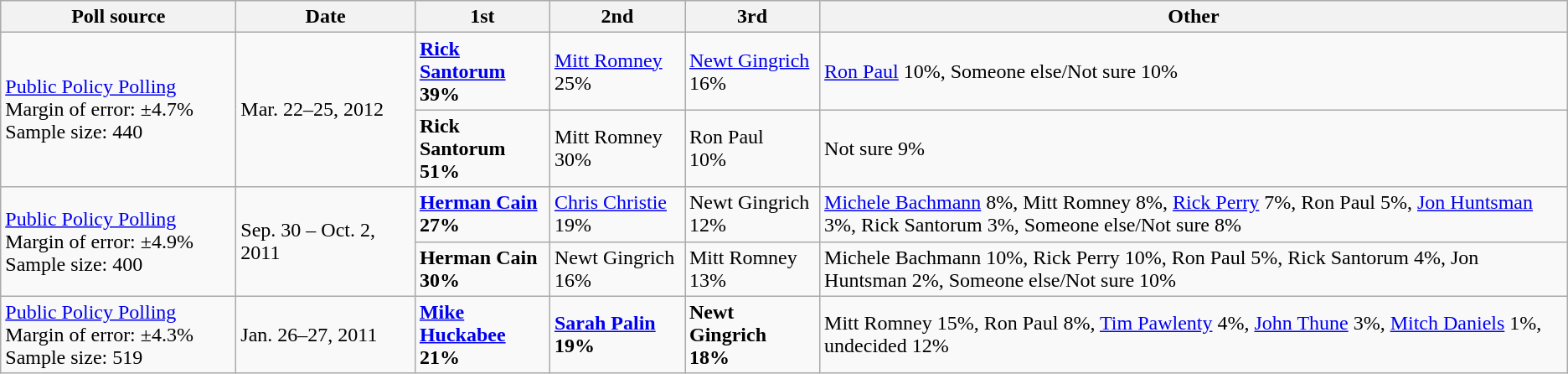<table class="wikitable">
<tr>
<th style="width:180px;">Poll source</th>
<th style="width:135px;">Date</th>
<th style="width:100px;">1st</th>
<th style="width:100px;">2nd</th>
<th style="width:100px;">3rd</th>
<th>Other</th>
</tr>
<tr>
<td rowspan=2><a href='#'>Public Policy Polling</a><br>Margin of error: ±4.7%
<br>Sample size: 440</td>
<td rowspan=2>Mar. 22–25, 2012</td>
<td><strong><a href='#'>Rick Santorum</a><br>39%</strong></td>
<td><a href='#'>Mitt Romney</a><br>25%</td>
<td><a href='#'>Newt Gingrich</a><br>16%</td>
<td><a href='#'>Ron Paul</a> 10%, Someone else/Not sure 10%</td>
</tr>
<tr>
<td><strong>Rick Santorum<br>51%</strong></td>
<td>Mitt Romney<br>30%</td>
<td>Ron Paul<br>10%</td>
<td>Not sure 9%</td>
</tr>
<tr>
<td rowspan=2><a href='#'>Public Policy Polling</a><br>Margin of error: ±4.9%
<br>Sample size: 400</td>
<td rowspan=2>Sep. 30 – Oct. 2, 2011</td>
<td><strong><a href='#'>Herman Cain</a><br>27%</strong></td>
<td><a href='#'>Chris Christie</a><br>19%</td>
<td>Newt Gingrich<br>12%</td>
<td><a href='#'>Michele Bachmann</a> 8%, Mitt Romney 8%, <a href='#'>Rick Perry</a> 7%, Ron Paul 5%, <a href='#'>Jon Huntsman</a> 3%, Rick Santorum 3%, Someone else/Not sure 8%</td>
</tr>
<tr>
<td><strong>Herman Cain<br>30%</strong></td>
<td>Newt Gingrich<br>16%</td>
<td>Mitt Romney<br>13%</td>
<td>Michele Bachmann 10%, Rick Perry 10%, Ron Paul 5%, Rick Santorum 4%, Jon Huntsman 2%, Someone else/Not sure 10%</td>
</tr>
<tr>
<td><a href='#'>Public Policy Polling</a><br>Margin of error: ±4.3%
<br>Sample size: 519</td>
<td>Jan. 26–27, 2011</td>
<td><strong><a href='#'>Mike Huckabee</a><br>21%</strong></td>
<td><strong><a href='#'>Sarah Palin</a><br>19%</strong></td>
<td><strong>Newt Gingrich<br>18%</strong></td>
<td>Mitt Romney 15%, Ron Paul 8%, <a href='#'>Tim Pawlenty</a> 4%, <a href='#'>John Thune</a> 3%, <a href='#'>Mitch Daniels</a> 1%, undecided 12%</td>
</tr>
</table>
